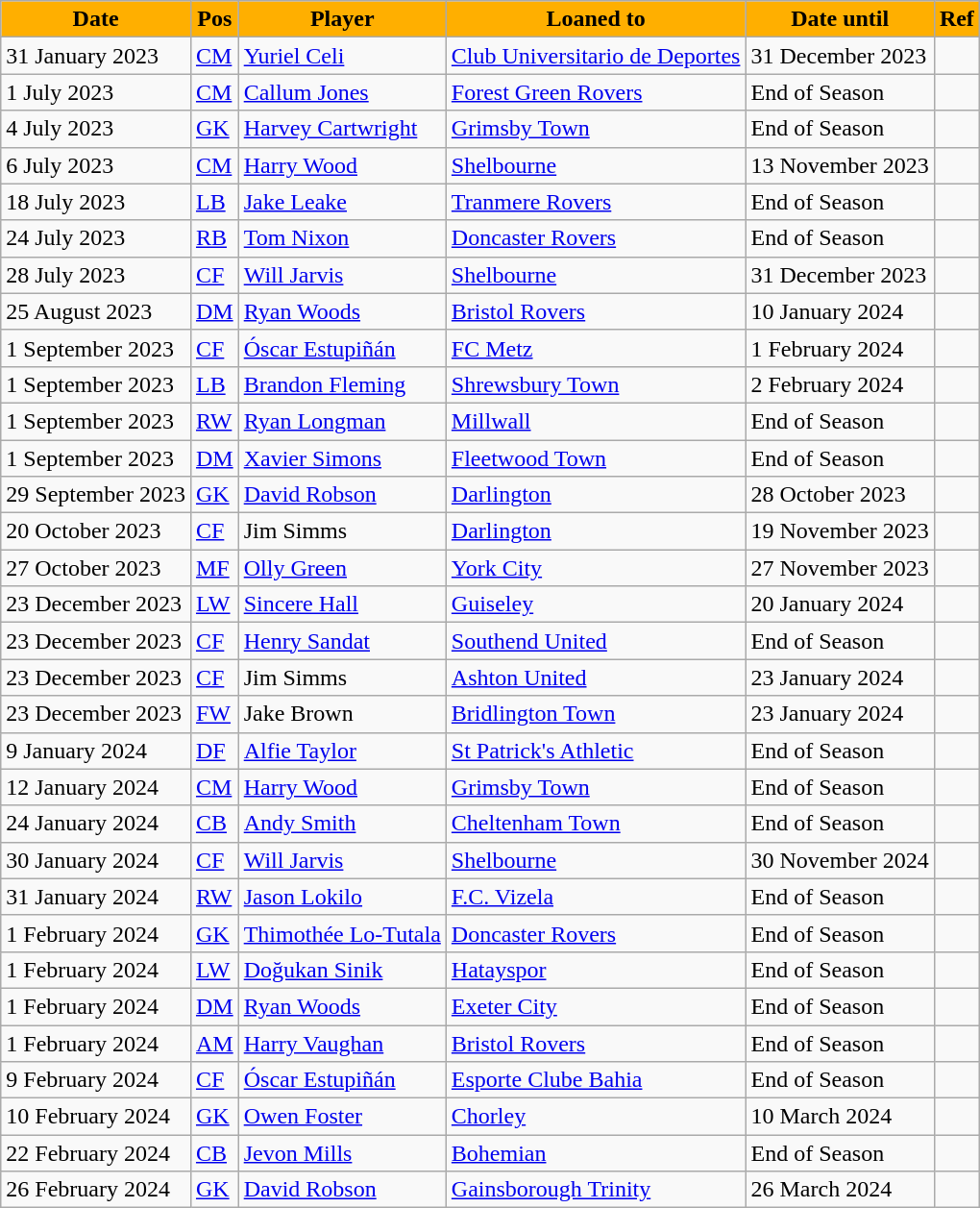<table class="wikitable plainrowheaders sortable">
<tr>
<th style="background:#ffaf00; color:#000000;">Date</th>
<th style="background:#ffaf00; color:#000000;">Pos</th>
<th style="background:#ffaf00; color:#000000;">Player</th>
<th style="background:#ffaf00; color:#000000;">Loaned to</th>
<th style="background:#ffaf00; color:#000000;">Date until</th>
<th style="background:#ffaf00; color:#000000;">Ref</th>
</tr>
<tr>
<td>31 January 2023</td>
<td><a href='#'>CM</a></td>
<td> <a href='#'>Yuriel Celi</a></td>
<td> <a href='#'>Club Universitario de Deportes</a></td>
<td>31 December 2023</td>
<td></td>
</tr>
<tr>
<td>1 July 2023</td>
<td><a href='#'>CM</a></td>
<td> <a href='#'>Callum Jones</a></td>
<td> <a href='#'>Forest Green Rovers</a></td>
<td>End of Season</td>
<td></td>
</tr>
<tr>
<td>4 July 2023</td>
<td><a href='#'>GK</a></td>
<td> <a href='#'>Harvey Cartwright</a></td>
<td> <a href='#'>Grimsby Town</a></td>
<td>End of Season</td>
<td></td>
</tr>
<tr>
<td>6 July 2023</td>
<td><a href='#'>CM</a></td>
<td> <a href='#'>Harry Wood</a></td>
<td> <a href='#'>Shelbourne</a></td>
<td>13 November 2023</td>
<td></td>
</tr>
<tr>
<td>18 July 2023</td>
<td><a href='#'>LB</a></td>
<td> <a href='#'>Jake Leake</a></td>
<td> <a href='#'>Tranmere Rovers</a></td>
<td>End of Season</td>
<td></td>
</tr>
<tr>
<td>24 July 2023</td>
<td><a href='#'>RB</a></td>
<td> <a href='#'>Tom Nixon</a></td>
<td> <a href='#'>Doncaster Rovers</a></td>
<td>End of Season</td>
<td></td>
</tr>
<tr>
<td>28 July 2023</td>
<td><a href='#'>CF</a></td>
<td> <a href='#'>Will Jarvis</a></td>
<td> <a href='#'>Shelbourne</a></td>
<td>31 December 2023</td>
<td></td>
</tr>
<tr>
<td>25 August 2023</td>
<td><a href='#'>DM</a></td>
<td> <a href='#'>Ryan Woods</a></td>
<td> <a href='#'>Bristol Rovers</a></td>
<td>10 January 2024</td>
<td></td>
</tr>
<tr>
<td>1 September 2023</td>
<td><a href='#'>CF</a></td>
<td> <a href='#'>Óscar Estupiñán</a></td>
<td> <a href='#'>FC Metz</a></td>
<td>1 February 2024</td>
<td></td>
</tr>
<tr>
<td>1 September 2023</td>
<td><a href='#'>LB</a></td>
<td> <a href='#'>Brandon Fleming</a></td>
<td> <a href='#'>Shrewsbury Town</a></td>
<td>2 February 2024</td>
<td></td>
</tr>
<tr>
<td>1 September 2023</td>
<td><a href='#'>RW</a></td>
<td> <a href='#'>Ryan Longman</a></td>
<td> <a href='#'>Millwall</a></td>
<td>End of Season</td>
<td></td>
</tr>
<tr>
<td>1 September 2023</td>
<td><a href='#'>DM</a></td>
<td> <a href='#'>Xavier Simons</a></td>
<td> <a href='#'>Fleetwood Town</a></td>
<td>End of Season</td>
<td></td>
</tr>
<tr>
<td>29 September 2023</td>
<td><a href='#'>GK</a></td>
<td> <a href='#'>David Robson</a></td>
<td> <a href='#'>Darlington</a></td>
<td>28 October 2023</td>
<td></td>
</tr>
<tr>
<td>20 October 2023</td>
<td><a href='#'>CF</a></td>
<td> Jim Simms</td>
<td> <a href='#'>Darlington</a></td>
<td>19 November 2023</td>
<td></td>
</tr>
<tr>
<td>27 October 2023</td>
<td><a href='#'>MF</a></td>
<td> <a href='#'>Olly Green</a></td>
<td> <a href='#'>York City</a></td>
<td>27 November 2023</td>
<td></td>
</tr>
<tr>
<td>23 December 2023</td>
<td><a href='#'>LW</a></td>
<td> <a href='#'>Sincere Hall</a></td>
<td> <a href='#'>Guiseley</a></td>
<td>20 January 2024</td>
<td></td>
</tr>
<tr>
<td>23 December 2023</td>
<td><a href='#'>CF</a></td>
<td> <a href='#'>Henry Sandat</a></td>
<td> <a href='#'>Southend United</a></td>
<td>End of Season</td>
<td></td>
</tr>
<tr>
<td>23 December 2023</td>
<td><a href='#'>CF</a></td>
<td> Jim Simms</td>
<td> <a href='#'>Ashton United</a></td>
<td>23 January 2024</td>
<td></td>
</tr>
<tr>
<td>23 December 2023</td>
<td><a href='#'>FW</a></td>
<td> Jake Brown</td>
<td> <a href='#'>Bridlington Town</a></td>
<td>23 January 2024</td>
<td></td>
</tr>
<tr>
<td>9 January 2024</td>
<td><a href='#'>DF</a></td>
<td> <a href='#'>Alfie Taylor</a></td>
<td> <a href='#'>St Patrick's Athletic</a></td>
<td>End of Season</td>
<td></td>
</tr>
<tr>
<td>12 January 2024</td>
<td><a href='#'>CM</a></td>
<td> <a href='#'>Harry Wood</a></td>
<td> <a href='#'>Grimsby Town</a></td>
<td>End of Season</td>
<td></td>
</tr>
<tr>
<td>24 January 2024</td>
<td><a href='#'>CB</a></td>
<td> <a href='#'>Andy Smith</a></td>
<td> <a href='#'>Cheltenham Town</a></td>
<td>End of Season</td>
<td></td>
</tr>
<tr>
<td>30 January 2024</td>
<td><a href='#'>CF</a></td>
<td> <a href='#'>Will Jarvis</a></td>
<td> <a href='#'>Shelbourne</a></td>
<td>30 November 2024</td>
<td></td>
</tr>
<tr>
<td>31 January 2024</td>
<td><a href='#'>RW</a></td>
<td> <a href='#'>Jason Lokilo</a></td>
<td> <a href='#'>F.C. Vizela</a></td>
<td>End of Season</td>
<td></td>
</tr>
<tr>
<td>1 February 2024</td>
<td><a href='#'>GK</a></td>
<td> <a href='#'>Thimothée Lo-Tutala</a></td>
<td> <a href='#'>Doncaster Rovers</a></td>
<td>End of Season</td>
<td></td>
</tr>
<tr>
<td>1 February 2024</td>
<td><a href='#'>LW</a></td>
<td> <a href='#'>Doğukan Sinik</a></td>
<td> <a href='#'>Hatayspor</a></td>
<td>End of Season</td>
<td></td>
</tr>
<tr>
<td>1 February 2024</td>
<td><a href='#'>DM</a></td>
<td> <a href='#'>Ryan Woods</a></td>
<td> <a href='#'>Exeter City</a></td>
<td>End of Season</td>
<td></td>
</tr>
<tr>
<td>1 February 2024</td>
<td><a href='#'>AM</a></td>
<td> <a href='#'>Harry Vaughan</a></td>
<td> <a href='#'>Bristol Rovers</a></td>
<td>End of Season</td>
<td></td>
</tr>
<tr>
<td>9 February 2024</td>
<td><a href='#'>CF</a></td>
<td> <a href='#'>Óscar Estupiñán</a></td>
<td> <a href='#'>Esporte Clube Bahia</a></td>
<td>End of Season</td>
<td></td>
</tr>
<tr>
<td>10 February 2024</td>
<td><a href='#'>GK</a></td>
<td> <a href='#'>Owen Foster</a></td>
<td> <a href='#'>Chorley</a></td>
<td>10 March 2024</td>
<td></td>
</tr>
<tr>
<td>22 February 2024</td>
<td><a href='#'>CB</a></td>
<td> <a href='#'>Jevon Mills</a></td>
<td> <a href='#'>Bohemian</a></td>
<td>End of Season</td>
<td></td>
</tr>
<tr>
<td>26 February 2024</td>
<td><a href='#'>GK</a></td>
<td> <a href='#'>David Robson</a></td>
<td> <a href='#'>Gainsborough Trinity</a></td>
<td>26 March 2024</td>
<td></td>
</tr>
</table>
